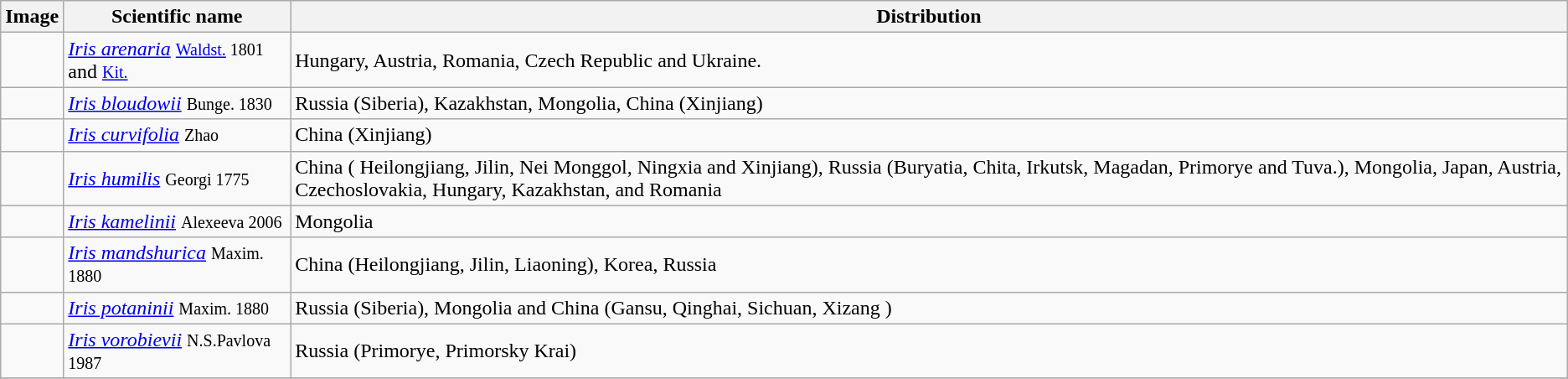<table class="wikitable">
<tr>
<th>Image</th>
<th>Scientific name</th>
<th>Distribution</th>
</tr>
<tr>
<td></td>
<td><em><a href='#'>Iris arenaria</a></em> <small><a href='#'>Waldst.</a> 1801</small> and <small><a href='#'>Kit.</a></small></td>
<td>Hungary, Austria, Romania, Czech Republic and Ukraine.</td>
</tr>
<tr>
<td></td>
<td><em><a href='#'>Iris bloudowii</a></em> <small>Bunge. 1830</small></td>
<td>Russia (Siberia), Kazakhstan, Mongolia, China (Xinjiang)</td>
</tr>
<tr>
<td></td>
<td><em><a href='#'>Iris curvifolia</a></em> <small>Zhao</small></td>
<td>China (Xinjiang)</td>
</tr>
<tr>
<td></td>
<td><em><a href='#'>Iris humilis</a></em> <small>Georgi 1775</small></td>
<td>China ( Heilongjiang, Jilin, Nei Monggol, Ningxia and Xinjiang), Russia (Buryatia, Chita, Irkutsk, Magadan, Primorye and Tuva.), Mongolia, Japan,  Austria, Czechoslovakia, Hungary, Kazakhstan, and Romania</td>
</tr>
<tr>
<td></td>
<td><em><a href='#'>Iris kamelinii</a></em> <small>Alexeeva 2006</small></td>
<td>Mongolia</td>
</tr>
<tr>
<td></td>
<td><em><a href='#'>Iris mandshurica</a></em> <small>Maxim. 1880</small></td>
<td>China (Heilongjiang, Jilin, Liaoning), Korea, Russia</td>
</tr>
<tr>
<td></td>
<td><em><a href='#'>Iris potaninii</a></em> <small>Maxim. 1880</small></td>
<td>Russia (Siberia), Mongolia and China (Gansu, Qinghai, Sichuan, Xizang )</td>
</tr>
<tr>
<td></td>
<td><em><a href='#'>Iris vorobievii</a></em> <small>N.S.Pavlova 1987</small></td>
<td>Russia (Primorye, Primorsky Krai)</td>
</tr>
<tr>
</tr>
</table>
